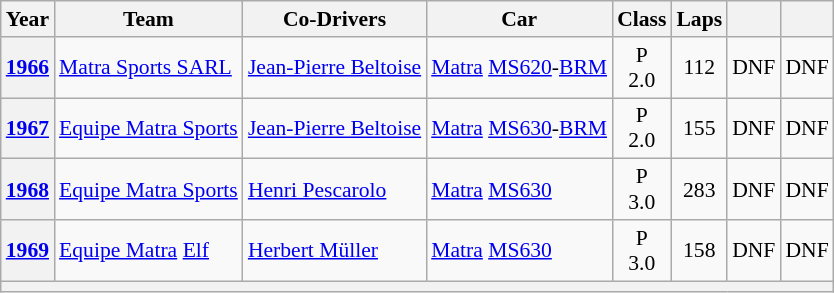<table class="wikitable" style="text-align:center; font-size:90%">
<tr>
<th>Year</th>
<th>Team</th>
<th>Co-Drivers</th>
<th>Car</th>
<th>Class</th>
<th>Laps</th>
<th></th>
<th></th>
</tr>
<tr>
<th><a href='#'>1966</a></th>
<td align="left"> <a href='#'>Matra Sports SARL</a></td>
<td align="left"> <a href='#'>Jean-Pierre Beltoise</a></td>
<td align="left"><a href='#'>Matra</a> <a href='#'>MS620</a>-<a href='#'>BRM</a></td>
<td>P<br>2.0</td>
<td>112</td>
<td>DNF</td>
<td>DNF</td>
</tr>
<tr>
<th><a href='#'>1967</a></th>
<td align="left"> <a href='#'>Equipe Matra Sports</a></td>
<td align="left"> <a href='#'>Jean-Pierre Beltoise</a></td>
<td align="left"><a href='#'>Matra</a> <a href='#'>MS630</a>-<a href='#'>BRM</a></td>
<td>P<br>2.0</td>
<td>155</td>
<td>DNF</td>
<td>DNF</td>
</tr>
<tr>
<th><a href='#'>1968</a></th>
<td align="left"> <a href='#'>Equipe Matra Sports</a></td>
<td align="left"> <a href='#'>Henri Pescarolo</a></td>
<td align="left"><a href='#'>Matra</a> <a href='#'>MS630</a></td>
<td>P<br>3.0</td>
<td>283</td>
<td>DNF</td>
<td>DNF</td>
</tr>
<tr>
<th><a href='#'>1969</a></th>
<td align="left"> <a href='#'>Equipe Matra</a> <a href='#'>Elf</a></td>
<td align="left"> <a href='#'>Herbert Müller</a></td>
<td align="left"><a href='#'>Matra</a> <a href='#'>MS630</a></td>
<td>P<br>3.0</td>
<td>158</td>
<td>DNF</td>
<td>DNF</td>
</tr>
<tr>
<th colspan="8"></th>
</tr>
</table>
